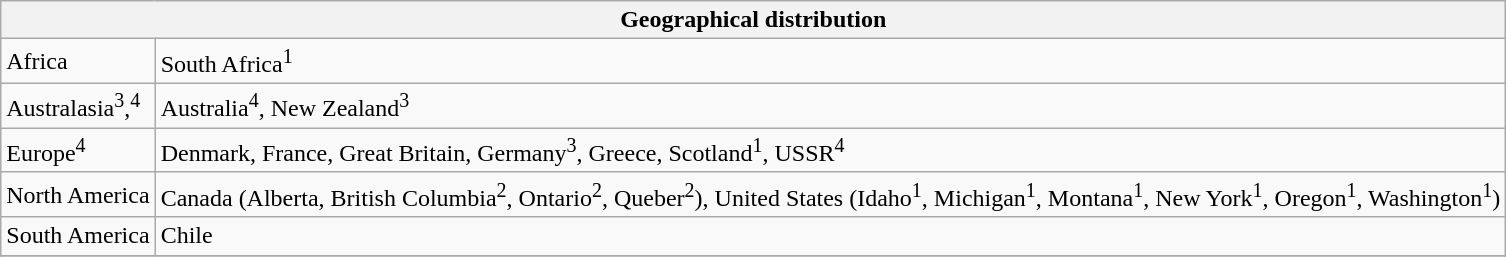<table class="wikitable" style="clear">
<tr>
<th colspan=2><strong>Geographical distribution</strong><br></th>
</tr>
<tr>
<td>Africa</td>
<td>South Africa<sup>1</sup></td>
</tr>
<tr>
<td>Australasia<sup>3</sup>,<sup>4</sup></td>
<td>Australia<sup>4</sup>, New Zealand<sup>3</sup></td>
</tr>
<tr>
<td>Europe<sup>4</sup></td>
<td>Denmark, France, Great Britain, Germany<sup>3</sup>, Greece, Scotland<sup>1</sup>, USSR<sup>4</sup></td>
</tr>
<tr>
<td>North America</td>
<td>Canada (Alberta, British Columbia<sup>2</sup>, Ontario<sup>2</sup>, Queber<sup>2</sup>), United States (Idaho<sup>1</sup>, Michigan<sup>1</sup>, Montana<sup>1</sup>, New York<sup>1</sup>, Oregon<sup>1</sup>, Washington<sup>1</sup>)</td>
</tr>
<tr>
<td>South America</td>
<td>Chile</td>
</tr>
<tr>
</tr>
</table>
